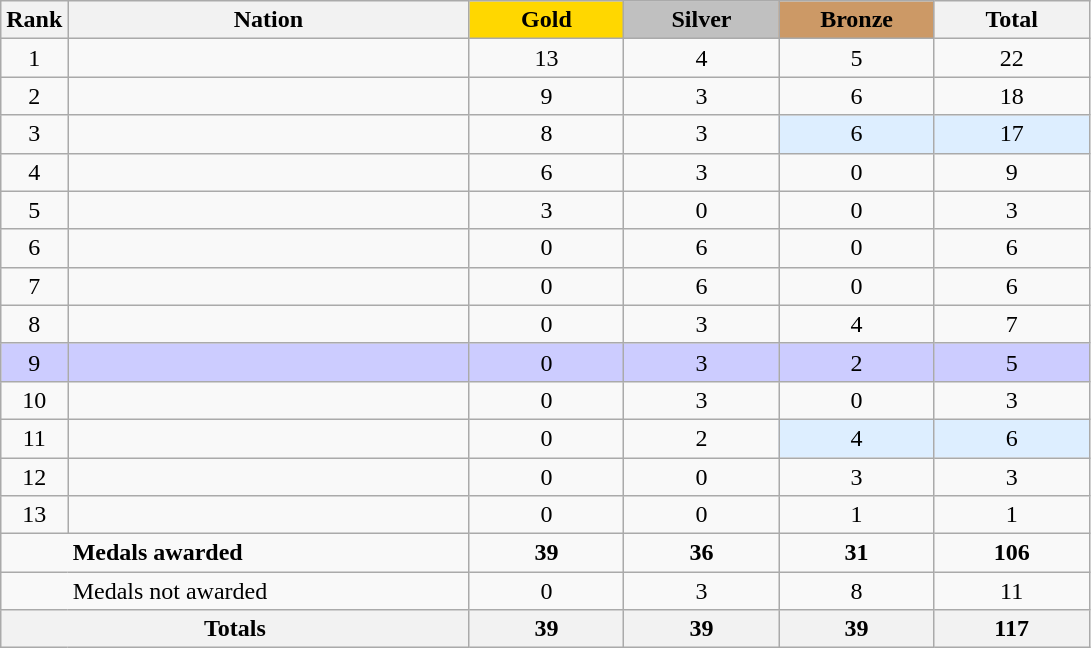<table class="wikitable sortable plainrowheaders" style="text-align: center">
<tr>
<th scope="col">Rank</th>
<th scope="col" style="width:260px">Nation</th>
<th scope="col" style="background-color:gold; width:6em;">Gold</th>
<th scope="col" style="background-color:silver; width:6em;">Silver</th>
<th scope="col" style="background-color:#cc9966; width:6em;">Bronze</th>
<th scope="col" style="width:6em;">Total</th>
</tr>
<tr>
<td>1</td>
<td align=left></td>
<td>13</td>
<td>4</td>
<td>5</td>
<td>22</td>
</tr>
<tr>
<td>2</td>
<td align=left></td>
<td>9</td>
<td>3</td>
<td>6</td>
<td>18</td>
</tr>
<tr>
<td>3</td>
<td align=left></td>
<td>8</td>
<td>3</td>
<td style="background:#def;"> 6 </td>
<td style="background:#def;"> 17 </td>
</tr>
<tr>
<td>4</td>
<td align=left></td>
<td>6</td>
<td>3</td>
<td>0</td>
<td>9</td>
</tr>
<tr>
<td>5</td>
<td align=left></td>
<td>3</td>
<td>0</td>
<td>0</td>
<td>3</td>
</tr>
<tr>
<td>6</td>
<td align=left></td>
<td>0</td>
<td>6</td>
<td>0</td>
<td>6</td>
</tr>
<tr>
<td>7</td>
<td align=left></td>
<td>0</td>
<td>6</td>
<td>0</td>
<td>6</td>
</tr>
<tr>
<td>8</td>
<td align=left></td>
<td>0</td>
<td>3</td>
<td>4</td>
<td>7</td>
</tr>
<tr bgcolor=#ccf>
<td>9</td>
<td align=left></td>
<td>0</td>
<td>3</td>
<td>2</td>
<td>5</td>
</tr>
<tr>
<td>10</td>
<td align=left></td>
<td>0</td>
<td>3</td>
<td>0</td>
<td>3</td>
</tr>
<tr>
<td>11</td>
<td align=left></td>
<td>0</td>
<td>2</td>
<td style="background:#def;"> 4 </td>
<td style="background:#def;"> 6 </td>
</tr>
<tr>
<td>12</td>
<td align=left></td>
<td>0</td>
<td>0</td>
<td>3</td>
<td>3</td>
</tr>
<tr>
<td>13</td>
<td align=left></td>
<td>0</td>
<td>0</td>
<td>1</td>
<td>1</td>
</tr>
<tr>
<td style="border-right:0px;"> </td>
<td style="border-left:0px; text-align:left;"><strong>Medals awarded</strong></td>
<td><strong>39</strong></td>
<td><strong>36</strong></td>
<td><strong>31</strong></td>
<td><strong>106</strong></td>
</tr>
<tr>
<td style="border-right:0px;"> </td>
<td style="border-left:0px; text-align:left;">Medals not awarded</td>
<td>0</td>
<td>3</td>
<td>8</td>
<td> 11 </td>
</tr>
<tr>
<th colspan=2>Totals</th>
<th>39</th>
<th>39</th>
<th>39</th>
<th>117</th>
</tr>
</table>
